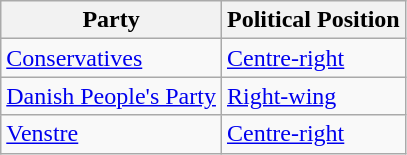<table class="wikitable mw-collapsible mw-collapsed">
<tr>
<th>Party</th>
<th>Political Position</th>
</tr>
<tr>
<td><a href='#'>Conservatives</a></td>
<td><a href='#'>Centre-right</a></td>
</tr>
<tr>
<td><a href='#'>Danish People's Party</a></td>
<td><a href='#'>Right-wing</a></td>
</tr>
<tr>
<td><a href='#'>Venstre</a></td>
<td><a href='#'>Centre-right</a></td>
</tr>
</table>
